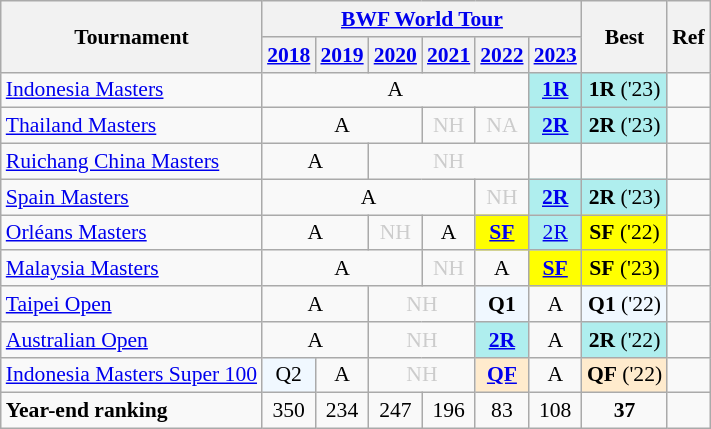<table style='font-size: 90%; text-align:center;' class='wikitable'>
<tr>
<th rowspan="2">Tournament</th>
<th colspan="6"><a href='#'>BWF World Tour</a></th>
<th rowspan="2">Best</th>
<th rowspan="2">Ref</th>
</tr>
<tr>
<th><a href='#'>2018</a></th>
<th><a href='#'>2019</a></th>
<th><a href='#'>2020</a></th>
<th><a href='#'>2021</a></th>
<th><a href='#'>2022</a></th>
<th><a href='#'>2023</a></th>
</tr>
<tr>
<td align=left><a href='#'>Indonesia Masters</a></td>
<td colspan="5">A</td>
<td bgcolor=AFEEEE><strong><a href='#'>1R</a></strong></td>
<td bgcolor=AFEEEE><strong>1R</strong> ('23)</td>
<td></td>
</tr>
<tr>
<td align=left><a href='#'>Thailand Masters</a></td>
<td colspan="3">A</td>
<td style=color:#ccc>NH</td>
<td style=color:#ccc>NA</td>
<td bgcolor=AFEEEE><strong><a href='#'>2R</a></strong></td>
<td bgcolor=AFEEEE><strong>2R</strong> ('23)</td>
<td></td>
</tr>
<tr>
<td align=left><a href='#'>Ruichang China Masters</a></td>
<td colspan="2">A</td>
<td colspan="3" style=color:#ccc>NH</td>
<td><a href='#'></a></td>
<td></td>
<td></td>
</tr>
<tr>
<td align=left><a href='#'>Spain Masters</a></td>
<td colspan="4">A</td>
<td style=color:#ccc>NH</td>
<td bgcolor=AFEEEE><strong><a href='#'>2R</a></strong></td>
<td bgcolor=AFEEEE><strong>2R</strong> ('23)</td>
<td></td>
</tr>
<tr>
<td align=left><a href='#'>Orléans Masters</a></td>
<td colspan="2">A</td>
<td style=color:#ccc>NH</td>
<td>A</td>
<td bgcolor=FFFF00><strong><a href='#'>SF</a></strong></td>
<td bgcolor=AFEEEE><a href='#'>2R</a></td>
<td bgcolor=FFFF00><strong>SF</strong> ('22)</td>
<td></td>
</tr>
<tr>
<td align=left><a href='#'>Malaysia Masters</a></td>
<td colspan="3">A</td>
<td style=color:#ccc>NH</td>
<td>A</td>
<td bgcolor=FFFF00><strong><a href='#'>SF</a></strong></td>
<td bgcolor=FFFF00><strong>SF</strong> ('23)</td>
<td></td>
</tr>
<tr>
<td align=left><a href='#'>Taipei Open</a></td>
<td colspan="2">A</td>
<td colspan="2" style=color:#ccc>NH</td>
<td 2022; bgcolor=F0F8FF><strong>Q1</strong></td>
<td>A</td>
<td bgcolor=F0F8FF><strong>Q1</strong> ('22)</td>
<td></td>
</tr>
<tr>
<td align=left><a href='#'>Australian Open</a></td>
<td colspan="2">A</td>
<td colspan="2" style=color:#ccc>NH</td>
<td bgcolor=AFEEEE><strong><a href='#'>2R</a></strong></td>
<td>A</td>
<td bgcolor=AFEEEE><strong>2R</strong> ('22)</td>
<td></td>
</tr>
<tr>
<td align=left><a href='#'>Indonesia Masters Super 100</a></td>
<td 2018; bgcolor=F0F8FF>Q2</td>
<td>A</td>
<td colspan=2 style=color:#ccc>NH</td>
<td bgcolor=FFEBCD><strong><a href='#'>QF</a></strong></td>
<td>A</td>
<td bgcolor=FFEBCD><strong>QF</strong> ('22)</td>
<td></td>
</tr>
<tr>
<td align=left><strong>Year-end ranking</strong></td>
<td>350</td>
<td>234</td>
<td>247</td>
<td>196</td>
<td>83</td>
<td>108</td>
<td><strong>37</strong></td>
<td></td>
</tr>
</table>
